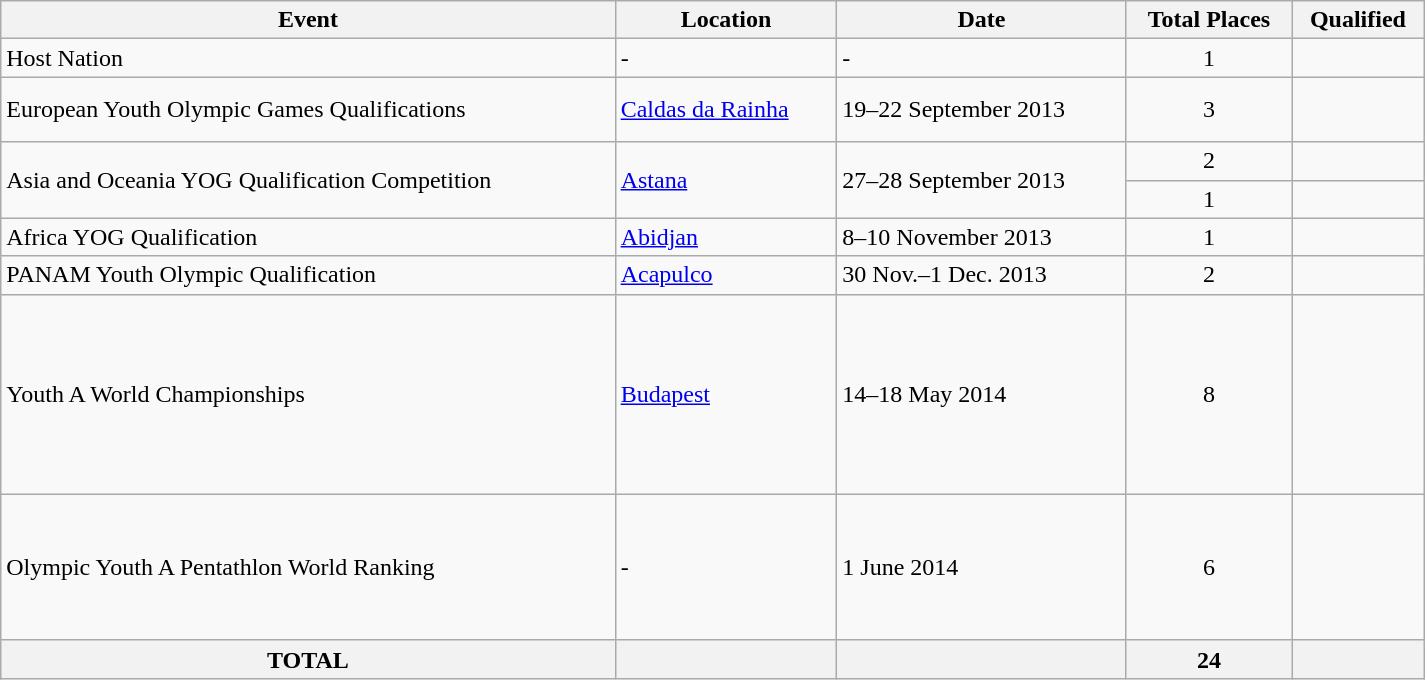<table class="wikitable" width=950>
<tr>
<th>Event</th>
<th>Location</th>
<th>Date</th>
<th>Total Places</th>
<th>Qualified</th>
</tr>
<tr>
<td>Host Nation</td>
<td>-</td>
<td>-</td>
<td align="center">1</td>
<td></td>
</tr>
<tr>
<td>European Youth Olympic Games Qualifications</td>
<td> <a href='#'>Caldas da Rainha</a></td>
<td>19–22 September 2013</td>
<td align="center">3</td>
<td><br><br></td>
</tr>
<tr>
<td rowspan=2>Asia and Oceania YOG Qualification Competition</td>
<td rowspan=2> <a href='#'>Astana</a></td>
<td rowspan=2>27–28 September 2013</td>
<td align="center">2</td>
<td><br></td>
</tr>
<tr>
<td align="center">1</td>
<td></td>
</tr>
<tr>
<td>Africa YOG Qualification</td>
<td> <a href='#'>Abidjan</a></td>
<td>8–10 November 2013</td>
<td align="center">1</td>
<td></td>
</tr>
<tr>
<td>PANAM Youth Olympic Qualification</td>
<td> <a href='#'>Acapulco</a></td>
<td>30 Nov.–1 Dec. 2013</td>
<td align="center">2</td>
<td><br></td>
</tr>
<tr>
<td>Youth A World Championships</td>
<td> <a href='#'>Budapest</a></td>
<td>14–18 May 2014</td>
<td align="center">8</td>
<td><br><br><br><br><br><br><br></td>
</tr>
<tr>
<td>Olympic Youth A Pentathlon World Ranking</td>
<td>-</td>
<td>1 June 2014</td>
<td align="center">6</td>
<td><br><br><br><br><br></td>
</tr>
<tr>
<th>TOTAL</th>
<th></th>
<th></th>
<th>24</th>
<th></th>
</tr>
</table>
